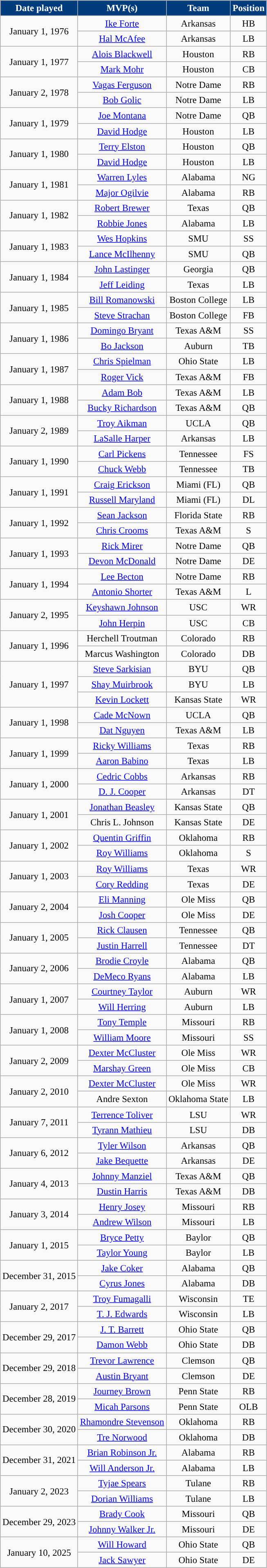<table class="wikitable" style="text-align:center; font-size: 95%;">
<tr>
<th style="background:#003B7B; color:#FFFFFF; ">Date played</th>
<th style="background:#003B7B; color:#FFFFFF; ">MVP(s)</th>
<th style="background:#003B7B; color:#FFFFFF; ">Team</th>
<th style="background:#003B7B; color:#FFFFFF; ">Position</th>
</tr>
<tr>
<td rowspan=2>January 1, 1976</td>
<td><a href='#'>Ike Forte</a></td>
<td>Arkansas</td>
<td>HB</td>
</tr>
<tr>
<td><a href='#'>Hal McAfee</a></td>
<td>Arkansas</td>
<td>LB</td>
</tr>
<tr>
<td rowspan=2>January 1, 1977</td>
<td><a href='#'>Alois Blackwell</a></td>
<td>Houston</td>
<td>RB</td>
</tr>
<tr>
<td><a href='#'>Mark Mohr</a></td>
<td>Houston</td>
<td>CB</td>
</tr>
<tr>
<td rowspan=2>January 2, 1978</td>
<td><a href='#'>Vagas Ferguson</a></td>
<td>Notre Dame</td>
<td>RB</td>
</tr>
<tr>
<td><a href='#'>Bob Golic</a></td>
<td>Notre Dame</td>
<td>LB</td>
</tr>
<tr>
<td rowspan=2>January 1, 1979</td>
<td><a href='#'>Joe Montana</a></td>
<td>Notre Dame</td>
<td>QB</td>
</tr>
<tr>
<td><a href='#'>David Hodge</a></td>
<td>Houston</td>
<td>LB</td>
</tr>
<tr>
<td rowspan=2>January 1, 1980</td>
<td><a href='#'>Terry Elston</a></td>
<td>Houston</td>
<td>QB</td>
</tr>
<tr>
<td><a href='#'>David Hodge</a></td>
<td>Houston</td>
<td>LB</td>
</tr>
<tr>
<td rowspan=2>January 1, 1981</td>
<td><a href='#'>Warren Lyles</a></td>
<td>Alabama</td>
<td>NG</td>
</tr>
<tr>
<td><a href='#'>Major Ogilvie</a></td>
<td>Alabama</td>
<td>RB</td>
</tr>
<tr>
<td rowspan=2>January 1, 1982</td>
<td><a href='#'>Robert Brewer</a></td>
<td>Texas</td>
<td>QB</td>
</tr>
<tr>
<td><a href='#'>Robbie Jones</a></td>
<td>Alabama</td>
<td>LB</td>
</tr>
<tr>
<td rowspan=2>January 1, 1983</td>
<td><a href='#'>Wes Hopkins</a></td>
<td>SMU</td>
<td>SS</td>
</tr>
<tr>
<td><a href='#'>Lance McIlhenny</a></td>
<td>SMU</td>
<td>QB</td>
</tr>
<tr>
<td rowspan=2>January 1, 1984</td>
<td><a href='#'>John Lastinger</a></td>
<td>Georgia</td>
<td>QB</td>
</tr>
<tr>
<td><a href='#'>Jeff Leiding</a></td>
<td>Texas</td>
<td>LB</td>
</tr>
<tr>
<td rowspan=2>January 1, 1985</td>
<td><a href='#'>Bill Romanowski</a></td>
<td>Boston College</td>
<td>LB</td>
</tr>
<tr>
<td><a href='#'>Steve Strachan</a></td>
<td>Boston College</td>
<td>FB</td>
</tr>
<tr>
<td rowspan=2>January 1, 1986</td>
<td><a href='#'>Domingo Bryant</a></td>
<td>Texas A&M</td>
<td>SS</td>
</tr>
<tr>
<td><a href='#'>Bo Jackson</a></td>
<td>Auburn</td>
<td>TB</td>
</tr>
<tr>
<td rowspan=2>January 1, 1987</td>
<td><a href='#'>Chris Spielman</a></td>
<td>Ohio State</td>
<td>LB</td>
</tr>
<tr>
<td><a href='#'>Roger Vick</a></td>
<td>Texas A&M</td>
<td>FB</td>
</tr>
<tr>
<td rowspan=2>January 1, 1988</td>
<td><a href='#'>Adam Bob</a></td>
<td>Texas A&M</td>
<td>LB</td>
</tr>
<tr>
<td><a href='#'>Bucky Richardson</a></td>
<td>Texas A&M</td>
<td>QB</td>
</tr>
<tr>
<td rowspan=2>January 2, 1989</td>
<td><a href='#'>Troy Aikman</a></td>
<td>UCLA</td>
<td>QB</td>
</tr>
<tr>
<td><a href='#'>LaSalle Harper</a></td>
<td>Arkansas</td>
<td>LB</td>
</tr>
<tr>
<td rowspan=2>January 1, 1990</td>
<td><a href='#'>Carl Pickens</a></td>
<td>Tennessee</td>
<td>FS</td>
</tr>
<tr>
<td><a href='#'>Chuck Webb</a></td>
<td>Tennessee</td>
<td>TB</td>
</tr>
<tr>
<td rowspan=2>January 1, 1991</td>
<td><a href='#'>Craig Erickson</a></td>
<td>Miami (FL)</td>
<td>QB</td>
</tr>
<tr>
<td><a href='#'>Russell Maryland</a></td>
<td>Miami (FL)</td>
<td>DL</td>
</tr>
<tr>
<td rowspan=2>January 1, 1992</td>
<td><a href='#'>Sean Jackson</a></td>
<td>Florida State</td>
<td>RB</td>
</tr>
<tr>
<td><a href='#'>Chris Crooms</a></td>
<td>Texas A&M</td>
<td>S</td>
</tr>
<tr>
<td rowspan=2>January 1, 1993</td>
<td><a href='#'>Rick Mirer</a></td>
<td>Notre Dame</td>
<td>QB</td>
</tr>
<tr>
<td><a href='#'>Devon McDonald</a></td>
<td>Notre Dame</td>
<td>DE</td>
</tr>
<tr>
<td rowspan=2>January 1, 1994</td>
<td><a href='#'>Lee Becton</a></td>
<td>Notre Dame</td>
<td>RB</td>
</tr>
<tr>
<td><a href='#'>Antonio Shorter</a></td>
<td>Texas A&M</td>
<td>L</td>
</tr>
<tr>
<td rowspan=2>January 2, 1995</td>
<td><a href='#'>Keyshawn Johnson</a></td>
<td>USC</td>
<td>WR</td>
</tr>
<tr>
<td><a href='#'>John Herpin</a></td>
<td>USC</td>
<td>CB</td>
</tr>
<tr>
<td rowspan=2>January 1, 1996</td>
<td>Herchell Troutman</td>
<td>Colorado</td>
<td>RB</td>
</tr>
<tr>
<td>Marcus Washington</td>
<td>Colorado</td>
<td>DB</td>
</tr>
<tr>
<td rowspan = "3">January 1, 1997</td>
<td><a href='#'>Steve Sarkisian</a></td>
<td>BYU</td>
<td>QB</td>
</tr>
<tr>
<td><a href='#'>Shay Muirbrook</a></td>
<td>BYU</td>
<td>LB</td>
</tr>
<tr>
<td><a href='#'>Kevin Lockett</a></td>
<td>Kansas State</td>
<td>WR</td>
</tr>
<tr>
<td rowspan=2>January 1, 1998</td>
<td><a href='#'>Cade McNown</a></td>
<td>UCLA</td>
<td>QB</td>
</tr>
<tr>
<td><a href='#'>Dat Nguyen</a></td>
<td>Texas A&M</td>
<td>LB</td>
</tr>
<tr>
<td rowspan=2>January 1, 1999</td>
<td><a href='#'>Ricky Williams</a></td>
<td>Texas</td>
<td>RB</td>
</tr>
<tr>
<td><a href='#'>Aaron Babino</a></td>
<td>Texas</td>
<td>LB</td>
</tr>
<tr>
<td rowspan=2>January 1, 2000</td>
<td><a href='#'>Cedric Cobbs</a></td>
<td>Arkansas</td>
<td>RB</td>
</tr>
<tr>
<td><a href='#'>D. J. Cooper</a></td>
<td>Arkansas</td>
<td>DT</td>
</tr>
<tr>
<td rowspan=2>January 1, 2001</td>
<td><a href='#'>Jonathan Beasley</a></td>
<td>Kansas State</td>
<td>QB</td>
</tr>
<tr>
<td>Chris L. Johnson</td>
<td>Kansas State</td>
<td>DE</td>
</tr>
<tr>
<td rowspan=2>January 1, 2002</td>
<td><a href='#'>Quentin Griffin</a></td>
<td>Oklahoma</td>
<td>RB</td>
</tr>
<tr>
<td><a href='#'>Roy Williams</a></td>
<td>Oklahoma</td>
<td>S</td>
</tr>
<tr>
<td rowspan=2>January 1, 2003</td>
<td><a href='#'>Roy Williams</a></td>
<td>Texas</td>
<td>WR</td>
</tr>
<tr>
<td><a href='#'>Cory Redding</a></td>
<td>Texas</td>
<td>DE</td>
</tr>
<tr>
<td rowspan=2>January 2, 2004</td>
<td><a href='#'>Eli Manning</a></td>
<td>Ole Miss</td>
<td>QB</td>
</tr>
<tr>
<td><a href='#'>Josh Cooper</a></td>
<td>Ole Miss</td>
<td>DE</td>
</tr>
<tr>
<td rowspan=2>January 1, 2005</td>
<td><a href='#'>Rick Clausen</a></td>
<td>Tennessee</td>
<td>QB</td>
</tr>
<tr>
<td><a href='#'>Justin Harrell</a></td>
<td>Tennessee</td>
<td>DT</td>
</tr>
<tr>
<td rowspan=2>January 2, 2006</td>
<td><a href='#'>Brodie Croyle</a></td>
<td>Alabama</td>
<td>QB</td>
</tr>
<tr>
<td><a href='#'>DeMeco Ryans</a></td>
<td>Alabama</td>
<td>LB</td>
</tr>
<tr>
<td rowspan=2>January 1, 2007</td>
<td><a href='#'>Courtney Taylor</a></td>
<td>Auburn</td>
<td>WR</td>
</tr>
<tr>
<td><a href='#'>Will Herring</a></td>
<td>Auburn</td>
<td>LB</td>
</tr>
<tr>
<td rowspan=2>January 1, 2008</td>
<td><a href='#'>Tony Temple</a></td>
<td>Missouri</td>
<td>RB</td>
</tr>
<tr>
<td><a href='#'>William Moore</a></td>
<td>Missouri</td>
<td>SS</td>
</tr>
<tr>
<td rowspan=2>January 2, 2009</td>
<td><a href='#'>Dexter McCluster</a></td>
<td>Ole Miss</td>
<td>WR</td>
</tr>
<tr>
<td><a href='#'>Marshay Green</a></td>
<td>Ole Miss</td>
<td>CB</td>
</tr>
<tr>
<td rowspan=2>January 2, 2010</td>
<td><a href='#'>Dexter McCluster</a></td>
<td>Ole Miss</td>
<td>WR</td>
</tr>
<tr>
<td>Andre Sexton</td>
<td>Oklahoma State</td>
<td>LB</td>
</tr>
<tr>
<td rowspan=2>January 7, 2011</td>
<td><a href='#'>Terrence Toliver</a></td>
<td>LSU</td>
<td>WR</td>
</tr>
<tr>
<td><a href='#'>Tyrann Mathieu</a></td>
<td>LSU</td>
<td>DB</td>
</tr>
<tr>
<td rowspan=2>January 6, 2012</td>
<td><a href='#'>Tyler Wilson</a></td>
<td>Arkansas</td>
<td>QB</td>
</tr>
<tr>
<td><a href='#'>Jake Bequette</a></td>
<td>Arkansas</td>
<td>DE</td>
</tr>
<tr>
<td rowspan=2>January 4, 2013</td>
<td><a href='#'>Johnny Manziel</a></td>
<td>Texas A&M</td>
<td>QB</td>
</tr>
<tr>
<td><a href='#'>Dustin Harris</a></td>
<td>Texas A&M</td>
<td>DB</td>
</tr>
<tr>
<td rowspan=2>January 3, 2014</td>
<td><a href='#'>Henry Josey</a></td>
<td>Missouri</td>
<td>RB</td>
</tr>
<tr>
<td><a href='#'>Andrew Wilson</a></td>
<td>Missouri</td>
<td>LB</td>
</tr>
<tr>
<td rowspan=2>January 1, 2015</td>
<td><a href='#'>Bryce Petty</a></td>
<td>Baylor</td>
<td>QB</td>
</tr>
<tr>
<td><a href='#'>Taylor Young</a></td>
<td>Baylor</td>
<td>LB</td>
</tr>
<tr>
<td rowspan=2>December 31, 2015</td>
<td><a href='#'>Jake Coker</a></td>
<td>Alabama</td>
<td>QB</td>
</tr>
<tr>
<td><a href='#'>Cyrus Jones</a></td>
<td>Alabama</td>
<td>DB</td>
</tr>
<tr>
<td rowspan=2>January 2, 2017</td>
<td><a href='#'>Troy Fumagalli</a></td>
<td>Wisconsin</td>
<td>TE</td>
</tr>
<tr>
<td><a href='#'>T. J. Edwards</a></td>
<td>Wisconsin</td>
<td>LB</td>
</tr>
<tr>
<td rowspan=2>December 29, 2017</td>
<td><a href='#'>J. T. Barrett</a></td>
<td>Ohio State</td>
<td>QB</td>
</tr>
<tr>
<td><a href='#'>Damon Webb</a></td>
<td>Ohio State</td>
<td>DB</td>
</tr>
<tr>
<td rowspan=2>December 29, 2018</td>
<td><a href='#'>Trevor Lawrence</a></td>
<td>Clemson</td>
<td>QB</td>
</tr>
<tr>
<td><a href='#'>Austin Bryant</a></td>
<td>Clemson</td>
<td>DE</td>
</tr>
<tr>
<td rowspan=2>December 28, 2019</td>
<td><a href='#'>Journey Brown</a></td>
<td>Penn State</td>
<td>RB</td>
</tr>
<tr>
<td><a href='#'>Micah Parsons</a></td>
<td>Penn State</td>
<td>OLB</td>
</tr>
<tr>
<td rowspan=2>December 30, 2020</td>
<td><a href='#'>Rhamondre Stevenson</a></td>
<td>Oklahoma</td>
<td>RB</td>
</tr>
<tr>
<td><a href='#'>Tre Norwood</a></td>
<td>Oklahoma</td>
<td>DB</td>
</tr>
<tr>
<td rowspan=2>December 31, 2021</td>
<td><a href='#'>Brian Robinson Jr.</a></td>
<td>Alabama</td>
<td>RB</td>
</tr>
<tr>
<td><a href='#'>Will Anderson Jr.</a></td>
<td>Alabama</td>
<td>LB</td>
</tr>
<tr>
<td rowspan=2>January 2, 2023</td>
<td><a href='#'>Tyjae Spears</a></td>
<td>Tulane</td>
<td>RB</td>
</tr>
<tr>
<td><a href='#'>Dorian Williams</a></td>
<td>Tulane</td>
<td>LB</td>
</tr>
<tr>
<td rowspan=2>December 29, 2023</td>
<td><a href='#'>Brady Cook</a></td>
<td>Missouri</td>
<td>QB</td>
</tr>
<tr>
<td><a href='#'>Johnny Walker Jr.</a></td>
<td>Missouri</td>
<td>DE</td>
</tr>
<tr>
<td rowspan=2>January 10, 2025</td>
<td><a href='#'>Will Howard</a></td>
<td>Ohio State</td>
<td>QB</td>
</tr>
<tr>
<td><a href='#'>Jack Sawyer</a></td>
<td>Ohio State</td>
<td>DE</td>
</tr>
</table>
